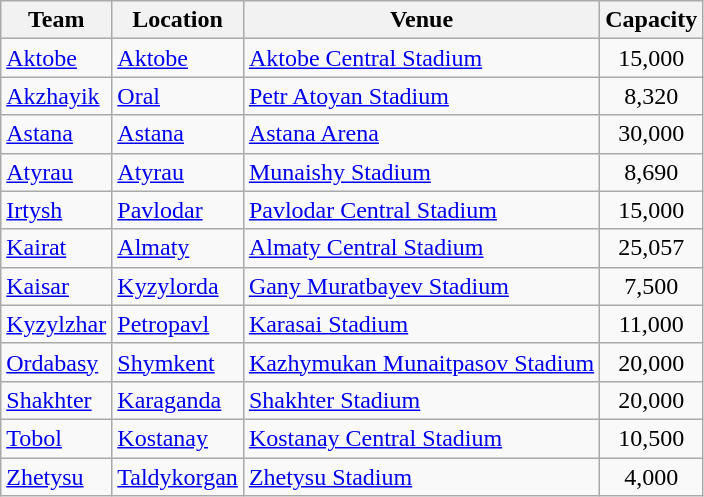<table class="wikitable sortable" border="1">
<tr>
<th>Team</th>
<th>Location</th>
<th>Venue</th>
<th>Capacity</th>
</tr>
<tr>
<td><a href='#'>Aktobe</a></td>
<td><a href='#'>Aktobe</a></td>
<td><a href='#'>Aktobe Central Stadium</a></td>
<td style="text-align:center;">15,000</td>
</tr>
<tr>
<td><a href='#'>Akzhayik</a></td>
<td><a href='#'>Oral</a></td>
<td><a href='#'>Petr Atoyan Stadium</a></td>
<td style="text-align:center;">8,320</td>
</tr>
<tr>
<td><a href='#'>Astana</a></td>
<td><a href='#'>Astana</a></td>
<td><a href='#'>Astana Arena</a></td>
<td style="text-align:center;">30,000</td>
</tr>
<tr>
<td><a href='#'>Atyrau</a></td>
<td><a href='#'>Atyrau</a></td>
<td><a href='#'>Munaishy Stadium</a></td>
<td style="text-align:center;">8,690</td>
</tr>
<tr>
<td><a href='#'>Irtysh</a></td>
<td><a href='#'>Pavlodar</a></td>
<td><a href='#'>Pavlodar Central Stadium</a></td>
<td style="text-align:center;">15,000</td>
</tr>
<tr>
<td><a href='#'>Kairat</a></td>
<td><a href='#'>Almaty</a></td>
<td><a href='#'>Almaty Central Stadium</a></td>
<td style="text-align:center;">25,057</td>
</tr>
<tr>
<td><a href='#'>Kaisar</a></td>
<td><a href='#'>Kyzylorda</a></td>
<td><a href='#'>Gany Muratbayev Stadium</a></td>
<td style="text-align:center;">7,500</td>
</tr>
<tr>
<td><a href='#'>Kyzylzhar</a></td>
<td><a href='#'>Petropavl</a></td>
<td><a href='#'>Karasai Stadium</a></td>
<td style="text-align:center;">11,000</td>
</tr>
<tr>
<td><a href='#'>Ordabasy</a></td>
<td><a href='#'>Shymkent</a></td>
<td><a href='#'>Kazhymukan Munaitpasov Stadium</a></td>
<td style="text-align:center;">20,000</td>
</tr>
<tr>
<td><a href='#'>Shakhter</a></td>
<td><a href='#'>Karaganda</a></td>
<td><a href='#'>Shakhter Stadium</a></td>
<td style="text-align:center;">20,000</td>
</tr>
<tr>
<td><a href='#'>Tobol</a></td>
<td><a href='#'>Kostanay</a></td>
<td><a href='#'>Kostanay Central Stadium</a></td>
<td style="text-align:center;">10,500</td>
</tr>
<tr>
<td><a href='#'>Zhetysu</a></td>
<td><a href='#'>Taldykorgan</a></td>
<td><a href='#'>Zhetysu Stadium</a></td>
<td style="text-align:center;">4,000</td>
</tr>
</table>
